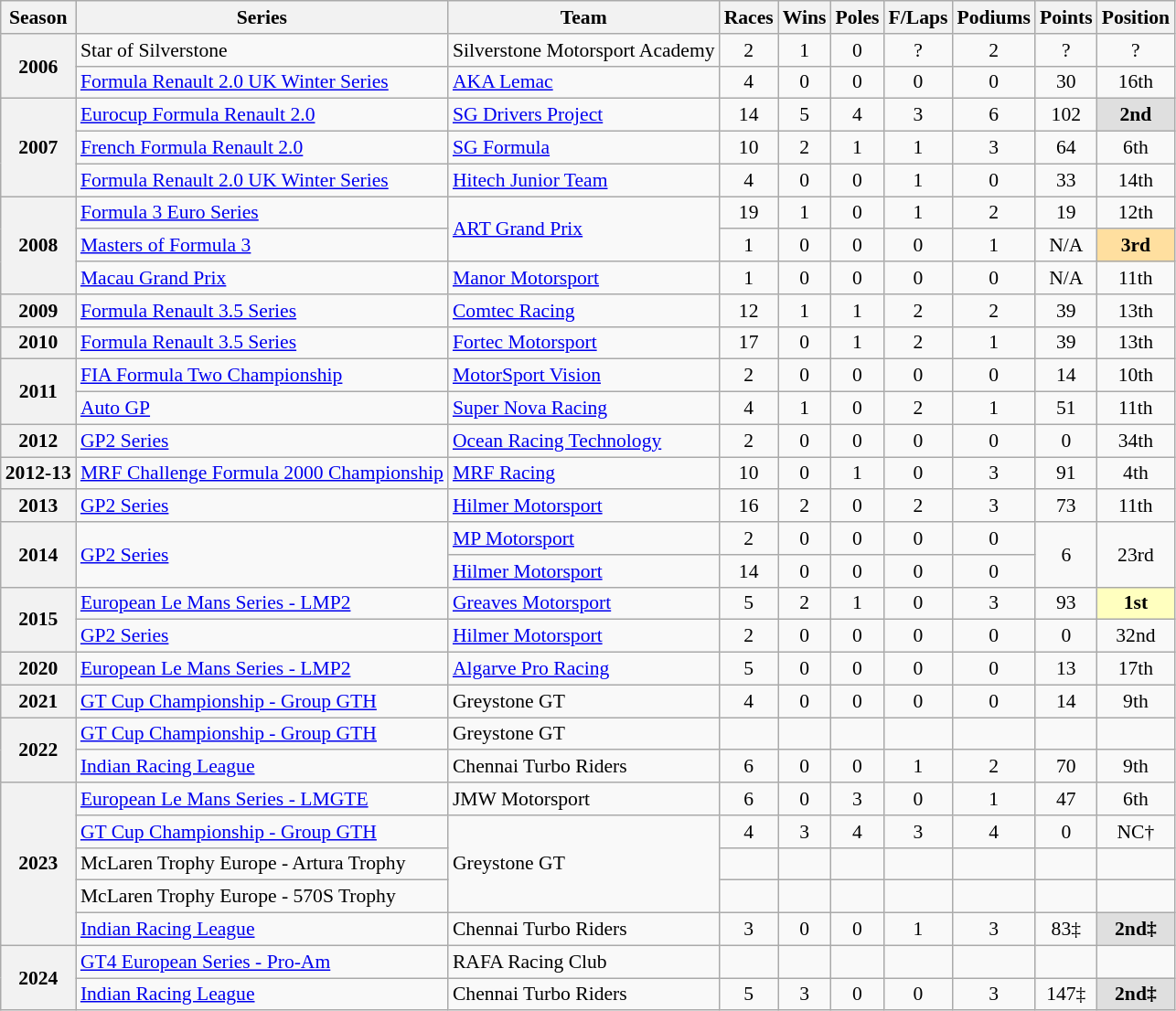<table class="wikitable" style="font-size: 90%; text-align:center">
<tr>
<th>Season</th>
<th>Series</th>
<th>Team</th>
<th>Races</th>
<th>Wins</th>
<th>Poles</th>
<th>F/Laps</th>
<th>Podiums</th>
<th>Points</th>
<th>Position</th>
</tr>
<tr>
<th rowspan=2>2006</th>
<td align=left>Star of Silverstone</td>
<td align=left>Silverstone Motorsport Academy</td>
<td>2</td>
<td>1</td>
<td>0</td>
<td>?</td>
<td>2</td>
<td>?</td>
<td>?</td>
</tr>
<tr>
<td align=left><a href='#'>Formula Renault 2.0 UK Winter Series</a></td>
<td align=left><a href='#'>AKA Lemac</a></td>
<td>4</td>
<td>0</td>
<td>0</td>
<td>0</td>
<td>0</td>
<td>30</td>
<td>16th</td>
</tr>
<tr>
<th rowspan=3>2007</th>
<td align=left><a href='#'>Eurocup Formula Renault 2.0</a></td>
<td align=left><a href='#'>SG Drivers Project</a></td>
<td>14</td>
<td>5</td>
<td>4</td>
<td>3</td>
<td>6</td>
<td>102</td>
<td style="background:#DFDFDF;"><strong>2nd</strong></td>
</tr>
<tr>
<td align=left><a href='#'>French Formula Renault 2.0</a></td>
<td align=left><a href='#'>SG Formula</a></td>
<td>10</td>
<td>2</td>
<td>1</td>
<td>1</td>
<td>3</td>
<td>64</td>
<td>6th</td>
</tr>
<tr>
<td align=left><a href='#'>Formula Renault 2.0 UK Winter Series</a></td>
<td align=left><a href='#'>Hitech Junior Team</a></td>
<td>4</td>
<td>0</td>
<td>0</td>
<td>1</td>
<td>0</td>
<td>33</td>
<td>14th</td>
</tr>
<tr>
<th rowspan=3>2008</th>
<td align=left><a href='#'>Formula 3 Euro Series</a></td>
<td align=left rowspan=2><a href='#'>ART Grand Prix</a></td>
<td>19</td>
<td>1</td>
<td>0</td>
<td>1</td>
<td>2</td>
<td>19</td>
<td>12th</td>
</tr>
<tr>
<td align=left><a href='#'>Masters of Formula 3</a></td>
<td>1</td>
<td>0</td>
<td>0</td>
<td>0</td>
<td>1</td>
<td>N/A</td>
<td style="background:#FFDF9F;"><strong>3rd</strong></td>
</tr>
<tr>
<td align=left><a href='#'>Macau Grand Prix</a></td>
<td align=left><a href='#'>Manor Motorsport</a></td>
<td>1</td>
<td>0</td>
<td>0</td>
<td>0</td>
<td>0</td>
<td>N/A</td>
<td>11th</td>
</tr>
<tr>
<th>2009</th>
<td align=left><a href='#'>Formula Renault 3.5 Series</a></td>
<td align=left><a href='#'>Comtec Racing</a></td>
<td>12</td>
<td>1</td>
<td>1</td>
<td>2</td>
<td>2</td>
<td>39</td>
<td>13th</td>
</tr>
<tr>
<th>2010</th>
<td align=left><a href='#'>Formula Renault 3.5 Series</a></td>
<td align=left><a href='#'>Fortec Motorsport</a></td>
<td>17</td>
<td>0</td>
<td>1</td>
<td>2</td>
<td>1</td>
<td>39</td>
<td>13th</td>
</tr>
<tr>
<th rowspan=2>2011</th>
<td align=left><a href='#'>FIA Formula Two Championship</a></td>
<td align=left><a href='#'>MotorSport Vision</a></td>
<td>2</td>
<td>0</td>
<td>0</td>
<td>0</td>
<td>0</td>
<td>14</td>
<td>10th</td>
</tr>
<tr>
<td align=left><a href='#'>Auto GP</a></td>
<td align=left><a href='#'>Super Nova Racing</a></td>
<td>4</td>
<td>1</td>
<td>0</td>
<td>2</td>
<td>1</td>
<td>51</td>
<td>11th</td>
</tr>
<tr>
<th>2012</th>
<td align=left><a href='#'>GP2 Series</a></td>
<td align=left nowrap><a href='#'>Ocean Racing Technology</a></td>
<td>2</td>
<td>0</td>
<td>0</td>
<td>0</td>
<td>0</td>
<td>0</td>
<td>34th</td>
</tr>
<tr>
<th nowrap>2012-13</th>
<td align=left nowrap><a href='#'>MRF Challenge Formula 2000 Championship</a></td>
<td align=left><a href='#'>MRF Racing</a></td>
<td>10</td>
<td>0</td>
<td>1</td>
<td>0</td>
<td>3</td>
<td>91</td>
<td>4th</td>
</tr>
<tr>
<th>2013</th>
<td align=left><a href='#'>GP2 Series</a></td>
<td align=left><a href='#'>Hilmer Motorsport</a></td>
<td>16</td>
<td>2</td>
<td>0</td>
<td>2</td>
<td>3</td>
<td>73</td>
<td>11th</td>
</tr>
<tr>
<th rowspan=2>2014</th>
<td rowspan=2 align=left><a href='#'>GP2 Series</a></td>
<td align=left><a href='#'>MP Motorsport</a></td>
<td>2</td>
<td>0</td>
<td>0</td>
<td>0</td>
<td>0</td>
<td rowspan=2>6</td>
<td rowspan=2>23rd</td>
</tr>
<tr>
<td align=left><a href='#'>Hilmer Motorsport</a></td>
<td>14</td>
<td>0</td>
<td>0</td>
<td>0</td>
<td>0</td>
</tr>
<tr>
<th rowspan=2>2015</th>
<td align=left><a href='#'>European Le Mans Series - LMP2</a></td>
<td align=left><a href='#'>Greaves Motorsport</a></td>
<td>5</td>
<td>2</td>
<td>1</td>
<td>0</td>
<td>3</td>
<td>93</td>
<td style="background:#FFFFBF;"><strong>1st</strong></td>
</tr>
<tr>
<td align=left><a href='#'>GP2 Series</a></td>
<td align=left><a href='#'>Hilmer Motorsport</a></td>
<td>2</td>
<td>0</td>
<td>0</td>
<td>0</td>
<td>0</td>
<td>0</td>
<td>32nd</td>
</tr>
<tr>
<th>2020</th>
<td align=left><a href='#'>European Le Mans Series - LMP2</a></td>
<td align=left><a href='#'>Algarve Pro Racing</a></td>
<td>5</td>
<td>0</td>
<td>0</td>
<td>0</td>
<td>0</td>
<td>13</td>
<td>17th</td>
</tr>
<tr>
<th>2021</th>
<td align=left><a href='#'>GT Cup Championship - Group GTH</a></td>
<td align=left>Greystone GT</td>
<td>4</td>
<td>0</td>
<td>0</td>
<td>0</td>
<td>0</td>
<td>14</td>
<td>9th</td>
</tr>
<tr>
<th rowspan="2">2022</th>
<td align=left><a href='#'>GT Cup Championship - Group GTH</a></td>
<td align=left>Greystone GT</td>
<td></td>
<td></td>
<td></td>
<td></td>
<td></td>
<td></td>
<td></td>
</tr>
<tr>
<td align=left><a href='#'>Indian Racing League</a></td>
<td align=left>Chennai Turbo Riders</td>
<td>6</td>
<td>0</td>
<td>0</td>
<td>1</td>
<td>2</td>
<td>70</td>
<td>9th</td>
</tr>
<tr>
<th rowspan="5">2023</th>
<td align=left><a href='#'>European Le Mans Series - LMGTE</a></td>
<td align=left>JMW Motorsport</td>
<td>6</td>
<td>0</td>
<td>3</td>
<td>0</td>
<td>1</td>
<td>47</td>
<td>6th</td>
</tr>
<tr>
<td align=left><a href='#'>GT Cup Championship - Group GTH</a></td>
<td rowspan="3" align="left">Greystone GT</td>
<td>4</td>
<td>3</td>
<td>4</td>
<td>3</td>
<td>4</td>
<td>0</td>
<td>NC†</td>
</tr>
<tr>
<td align=left>McLaren Trophy Europe - Artura Trophy</td>
<td></td>
<td></td>
<td></td>
<td></td>
<td></td>
<td></td>
<td></td>
</tr>
<tr>
<td align=left>McLaren Trophy Europe - 570S Trophy</td>
<td></td>
<td></td>
<td></td>
<td></td>
<td></td>
<td></td>
<td></td>
</tr>
<tr>
<td align=left><a href='#'>Indian Racing League</a></td>
<td align=left>Chennai Turbo Riders</td>
<td>3</td>
<td>0</td>
<td>0</td>
<td>1</td>
<td>3</td>
<td>83‡</td>
<td style="background:#DFDFDF;"><strong>2nd‡</strong></td>
</tr>
<tr>
<th rowspan=2>2024</th>
<td align=left><a href='#'>GT4 European Series - Pro-Am</a></td>
<td align=left>RAFA Racing Club</td>
<td></td>
<td></td>
<td></td>
<td></td>
<td></td>
<td></td>
<td></td>
</tr>
<tr>
<td align=left><a href='#'>Indian Racing League</a></td>
<td align=left>Chennai Turbo Riders</td>
<td>5</td>
<td>3</td>
<td>0</td>
<td>0</td>
<td>3</td>
<td>147‡</td>
<td style="background:#DFDFDF;"><strong>2nd‡</strong></td>
</tr>
</table>
